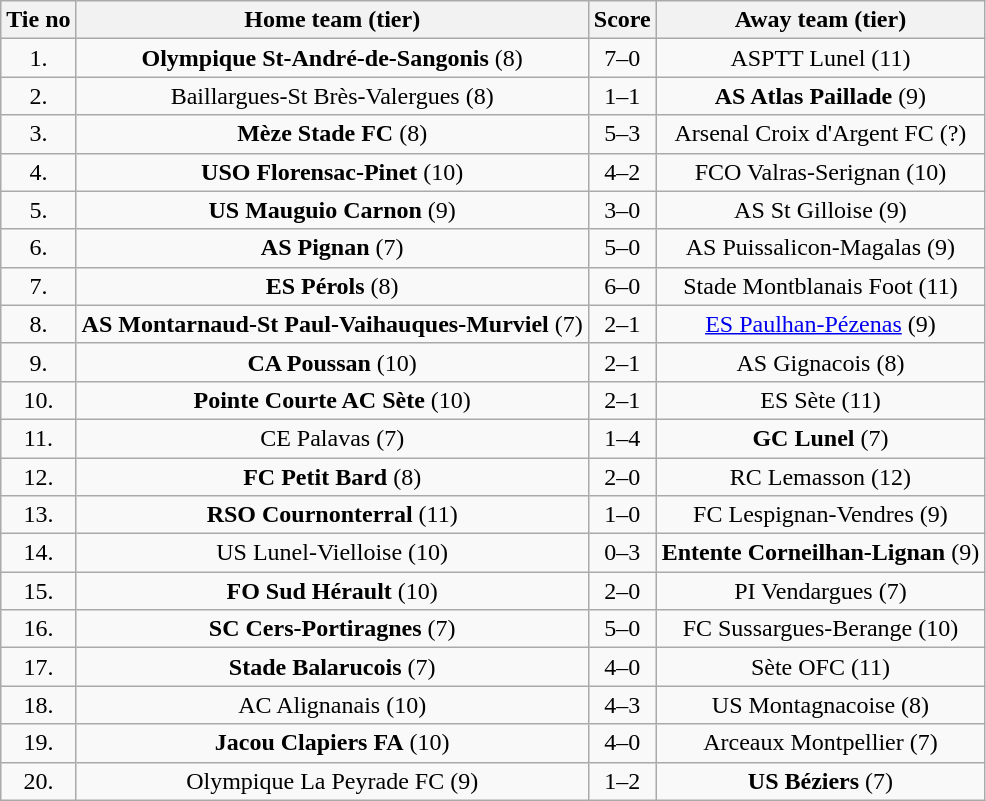<table class="wikitable" style="text-align: center">
<tr>
<th>Tie no</th>
<th>Home team (tier)</th>
<th>Score</th>
<th>Away team (tier)</th>
</tr>
<tr>
<td>1.</td>
<td><strong>Olympique St-André-de-Sangonis</strong> (8)</td>
<td>7–0</td>
<td>ASPTT Lunel (11)</td>
</tr>
<tr>
<td>2.</td>
<td>Baillargues-St Brès-Valergues (8)</td>
<td>1–1 </td>
<td><strong>AS Atlas Paillade</strong> (9)</td>
</tr>
<tr>
<td>3.</td>
<td><strong>Mèze Stade FC</strong> (8)</td>
<td>5–3 </td>
<td>Arsenal Croix d'Argent FC (?)</td>
</tr>
<tr>
<td>4.</td>
<td><strong>USO Florensac-Pinet</strong> (10)</td>
<td>4–2</td>
<td>FCO Valras-Serignan (10)</td>
</tr>
<tr>
<td>5.</td>
<td><strong>US Mauguio Carnon</strong> (9)</td>
<td>3–0</td>
<td>AS St Gilloise (9)</td>
</tr>
<tr>
<td>6.</td>
<td><strong>AS Pignan</strong> (7)</td>
<td>5–0</td>
<td>AS Puissalicon-Magalas (9)</td>
</tr>
<tr>
<td>7.</td>
<td><strong>ES Pérols</strong> (8)</td>
<td>6–0</td>
<td>Stade Montblanais Foot (11)</td>
</tr>
<tr>
<td>8.</td>
<td><strong>AS Montarnaud-St Paul-Vaihauques-Murviel</strong> (7)</td>
<td>2–1</td>
<td><a href='#'>ES Paulhan-Pézenas</a> (9)</td>
</tr>
<tr>
<td>9.</td>
<td><strong>CA Poussan</strong> (10)</td>
<td>2–1</td>
<td>AS Gignacois (8)</td>
</tr>
<tr>
<td>10.</td>
<td><strong>Pointe Courte AC Sète</strong> (10)</td>
<td>2–1 </td>
<td>ES Sète (11)</td>
</tr>
<tr>
<td>11.</td>
<td>CE Palavas (7)</td>
<td>1–4</td>
<td><strong>GC Lunel</strong> (7)</td>
</tr>
<tr>
<td>12.</td>
<td><strong>FC Petit Bard</strong> (8)</td>
<td>2–0</td>
<td>RC Lemasson (12)</td>
</tr>
<tr>
<td>13.</td>
<td><strong>RSO Cournonterral</strong> (11)</td>
<td>1–0</td>
<td>FC Lespignan-Vendres (9)</td>
</tr>
<tr>
<td>14.</td>
<td>US Lunel-Vielloise (10)</td>
<td>0–3</td>
<td><strong>Entente Corneilhan-Lignan</strong> (9)</td>
</tr>
<tr>
<td>15.</td>
<td><strong>FO Sud Hérault</strong> (10)</td>
<td>2–0</td>
<td>PI Vendargues (7)</td>
</tr>
<tr>
<td>16.</td>
<td><strong>SC Cers-Portiragnes</strong> (7)</td>
<td>5–0</td>
<td>FC Sussargues-Berange (10)</td>
</tr>
<tr>
<td>17.</td>
<td><strong>Stade Balarucois</strong> (7)</td>
<td>4–0</td>
<td>Sète OFC (11)</td>
</tr>
<tr>
<td>18.</td>
<td>AC Alignanais (10)</td>
<td>4–3 </td>
<td>US Montagnacoise (8)</td>
</tr>
<tr>
<td>19.</td>
<td><strong>Jacou Clapiers FA</strong> (10)</td>
<td>4–0</td>
<td>Arceaux Montpellier (7)</td>
</tr>
<tr>
<td>20.</td>
<td>Olympique La Peyrade FC (9)</td>
<td>1–2</td>
<td><strong>US Béziers</strong> (7)</td>
</tr>
</table>
